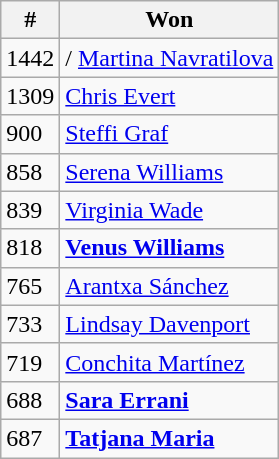<table class=wikitable style=display:inline-table>
<tr>
<th>#</th>
<th>Won</th>
</tr>
<tr>
<td>1442</td>
<td>/ <a href='#'>Martina Navratilova</a></td>
</tr>
<tr>
<td>1309</td>
<td> <a href='#'>Chris Evert</a></td>
</tr>
<tr>
<td>900</td>
<td> <a href='#'>Steffi Graf</a></td>
</tr>
<tr>
<td>858</td>
<td> <a href='#'>Serena Williams</a></td>
</tr>
<tr>
<td>839</td>
<td> <a href='#'>Virginia Wade</a></td>
</tr>
<tr>
<td>818</td>
<td> <strong><a href='#'>Venus Williams</a></strong></td>
</tr>
<tr>
<td>765</td>
<td> <a href='#'>Arantxa Sánchez</a></td>
</tr>
<tr>
<td>733</td>
<td> <a href='#'>Lindsay Davenport</a></td>
</tr>
<tr>
<td>719</td>
<td> <a href='#'>Conchita Martínez</a></td>
</tr>
<tr>
<td>688</td>
<td> <strong><a href='#'>Sara Errani</a></strong></td>
</tr>
<tr>
<td>687</td>
<td> <strong><a href='#'>Tatjana Maria</a></strong></td>
</tr>
</table>
